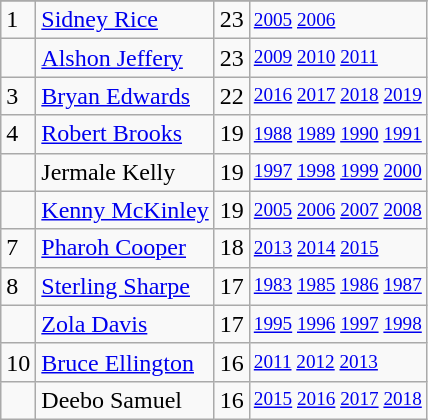<table class="wikitable">
<tr>
</tr>
<tr>
<td>1</td>
<td><a href='#'>Sidney Rice</a></td>
<td>23</td>
<td style="font-size:80%;"><a href='#'>2005</a> <a href='#'>2006</a></td>
</tr>
<tr>
<td></td>
<td><a href='#'>Alshon Jeffery</a></td>
<td>23</td>
<td style="font-size:80%;"><a href='#'>2009</a> <a href='#'>2010</a> <a href='#'>2011</a></td>
</tr>
<tr>
<td>3</td>
<td><a href='#'>Bryan Edwards</a></td>
<td>22</td>
<td style="font-size:80%;"><a href='#'>2016</a> <a href='#'>2017</a> <a href='#'>2018</a> <a href='#'>2019</a></td>
</tr>
<tr>
<td>4</td>
<td><a href='#'>Robert Brooks</a></td>
<td>19</td>
<td style="font-size:80%;"><a href='#'>1988</a> <a href='#'>1989</a> <a href='#'>1990</a> <a href='#'>1991</a></td>
</tr>
<tr>
<td></td>
<td>Jermale Kelly</td>
<td>19</td>
<td style="font-size:80%;"><a href='#'>1997</a> <a href='#'>1998</a> <a href='#'>1999</a> <a href='#'>2000</a></td>
</tr>
<tr>
<td></td>
<td><a href='#'>Kenny McKinley</a></td>
<td>19</td>
<td style="font-size:80%;"><a href='#'>2005</a> <a href='#'>2006</a> <a href='#'>2007</a> <a href='#'>2008</a></td>
</tr>
<tr>
<td>7</td>
<td><a href='#'>Pharoh Cooper</a></td>
<td>18</td>
<td style="font-size:80%;"><a href='#'>2013</a> <a href='#'>2014</a> <a href='#'>2015</a></td>
</tr>
<tr>
<td>8</td>
<td><a href='#'>Sterling Sharpe</a></td>
<td>17</td>
<td style="font-size:80%;"><a href='#'>1983</a> <a href='#'>1985</a> <a href='#'>1986</a> <a href='#'>1987</a></td>
</tr>
<tr>
<td></td>
<td><a href='#'>Zola Davis</a></td>
<td>17</td>
<td style="font-size:80%;"><a href='#'>1995</a> <a href='#'>1996</a> <a href='#'>1997</a> <a href='#'>1998</a></td>
</tr>
<tr>
<td>10</td>
<td><a href='#'>Bruce Ellington</a></td>
<td>16</td>
<td style="font-size:80%;"><a href='#'>2011</a> <a href='#'>2012</a> <a href='#'>2013</a></td>
</tr>
<tr>
<td></td>
<td>Deebo Samuel</td>
<td>16</td>
<td style="font-size:80%;"><a href='#'>2015</a> <a href='#'>2016</a> <a href='#'>2017</a> <a href='#'>2018</a></td>
</tr>
</table>
